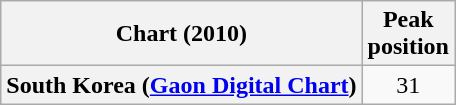<table class="wikitable plainrowheaders sortable" style="text-align:center;" border="1">
<tr>
<th scope="col">Chart (2010)</th>
<th scope="col">Peak<br>position</th>
</tr>
<tr>
<th scope="row">South Korea (<a href='#'>Gaon Digital Chart</a>)</th>
<td>31</td>
</tr>
</table>
